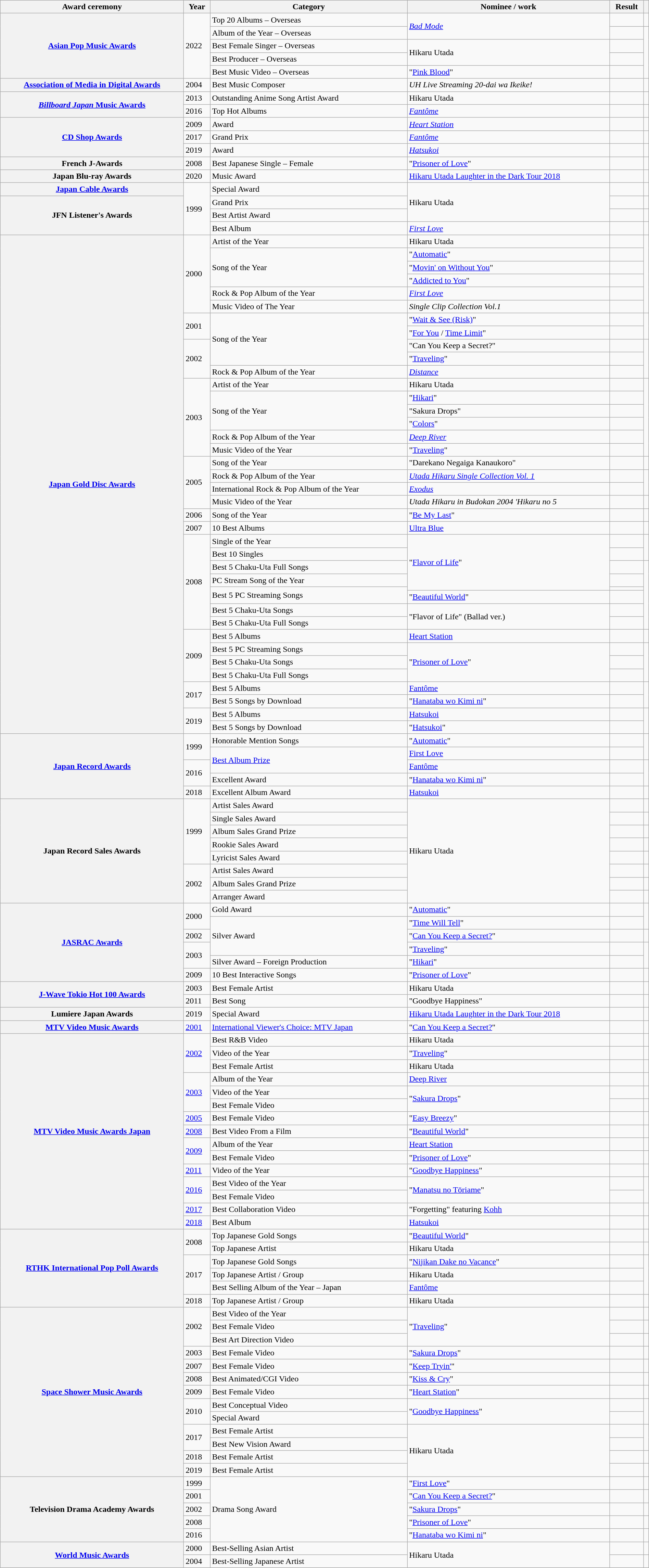<table class="wikitable plainrowheaders sortable" width="100%">
<tr>
<th scope="col">Award ceremony</th>
<th scope="col">Year</th>
<th scope="col">Category</th>
<th scope="col">Nominee / work</th>
<th scope="col">Result</th>
<th class="unsortable" scope="col"></th>
</tr>
<tr>
<th scope="row" rowspan="5"><a href='#'>Asian Pop Music Awards</a></th>
<td rowspan="5">2022</td>
<td>Top 20 Albums – Overseas</td>
<td rowspan="2"><em><a href='#'>Bad Mode</a></em></td>
<td></td>
<td style="text-align:center"></td>
</tr>
<tr>
<td>Album of the Year – Overseas</td>
<td></td>
<td rowspan="4" align="center"></td>
</tr>
<tr>
<td>Best Female Singer – Overseas</td>
<td rowspan="2">Hikaru Utada</td>
<td></td>
</tr>
<tr>
<td>Best Producer – Overseas</td>
<td></td>
</tr>
<tr>
<td>Best Music Video – Overseas</td>
<td>"<a href='#'>Pink Blood</a>"</td>
<td></td>
</tr>
<tr>
<th scope="row"><a href='#'>Association of Media in Digital Awards</a></th>
<td>2004</td>
<td>Best Music Composer</td>
<td><em>UH Live Streaming 20-dai wa Ikeike!</em></td>
<td></td>
<td style="text-align:center"></td>
</tr>
<tr>
<th scope="row" rowspan="2"><a href='#'><em>Billboard Japan</em> Music Awards</a></th>
<td>2013</td>
<td>Outstanding Anime Song Artist Award</td>
<td>Hikaru Utada</td>
<td></td>
<td style="text-align:center"></td>
</tr>
<tr>
<td>2016</td>
<td>Top Hot Albums</td>
<td><em><a href='#'>Fantôme</a></em></td>
<td></td>
<td style="text-align:center"></td>
</tr>
<tr>
<th scope="row" rowspan="3"><a href='#'>CD Shop Awards</a></th>
<td>2009</td>
<td>Award</td>
<td><em><a href='#'>Heart Station</a></em></td>
<td></td>
<td style="text-align:center"></td>
</tr>
<tr>
<td>2017</td>
<td>Grand Prix</td>
<td><em><a href='#'>Fantôme</a></em></td>
<td></td>
<td style="text-align:center"></td>
</tr>
<tr>
<td>2019</td>
<td>Award</td>
<td><a href='#'><em>Hatsukoi</em></a></td>
<td></td>
<td style="text-align:center"></td>
</tr>
<tr>
<th scope="row" rowspan="1">French J-Awards</th>
<td>2008</td>
<td>Best Japanese Single – Female</td>
<td>"<a href='#'>Prisoner of Love</a>"</td>
<td></td>
<td style="text-align:center"></td>
</tr>
<tr>
<th scope="row">Japan Blu-ray Awards</th>
<td>2020</td>
<td>Music Award</td>
<td><a href='#'>Hikaru Utada Laughter in the Dark Tour 2018</a></td>
<td></td>
<td style="text-align:center"></td>
</tr>
<tr>
<th scope="row"><a href='#'>Japan Cable Awards</a></th>
<td rowspan="4">1999</td>
<td>Special Award</td>
<td rowspan="3">Hikaru Utada</td>
<td></td>
<td style="text-align:center"></td>
</tr>
<tr>
<th scope="row" rowspan="3">JFN Listener's Awards</th>
<td>Grand Prix</td>
<td></td>
<td></td>
</tr>
<tr>
<td>Best Artist Award</td>
<td></td>
<td></td>
</tr>
<tr>
<td>Best Album</td>
<td><a href='#'><em>First Love</em></a></td>
<td></td>
<td></td>
</tr>
<tr>
<th rowspan="39" scope="row"><a href='#'>Japan Gold Disc Awards</a></th>
<td rowspan="6">2000</td>
<td>Artist of the Year</td>
<td>Hikaru Utada</td>
<td></td>
<td style="text-align:center" rowspan="6"></td>
</tr>
<tr>
<td rowspan="3">Song of the Year</td>
<td>"<a href='#'>Automatic</a>"</td>
<td></td>
</tr>
<tr>
<td>"<a href='#'>Movin' on Without You</a>"</td>
<td></td>
</tr>
<tr>
<td>"<a href='#'>Addicted to You</a>"</td>
<td></td>
</tr>
<tr>
<td>Rock & Pop Album of the Year</td>
<td><a href='#'><em>First Love</em></a></td>
<td></td>
</tr>
<tr>
<td>Music Video of The Year</td>
<td><em>Single Clip Collection Vol.1</em></td>
<td></td>
</tr>
<tr>
<td rowspan="2">2001</td>
<td rowspan="4">Song of the Year</td>
<td>"<a href='#'>Wait & See (Risk)</a>"</td>
<td></td>
<td style="text-align:center" rowspan="2"></td>
</tr>
<tr>
<td>"<a href='#'>For You</a> / <a href='#'>Time Limit</a>"</td>
<td></td>
</tr>
<tr>
<td rowspan="3">2002</td>
<td>"Can You Keep a Secret?"</td>
<td></td>
<td style="text-align:center" rowspan="3"></td>
</tr>
<tr>
<td>"<a href='#'>Traveling</a>"</td>
<td></td>
</tr>
<tr>
<td>Rock & Pop Album of the Year</td>
<td><em><a href='#'>Distance</a></em></td>
<td></td>
</tr>
<tr>
<td rowspan="6">2003</td>
<td>Artist of the Year</td>
<td>Hikaru Utada</td>
<td></td>
<td style="text-align:center" rowspan="6"></td>
</tr>
<tr>
<td rowspan="3">Song of the Year</td>
<td>"<a href='#'>Hikari</a>"</td>
<td></td>
</tr>
<tr>
<td>"Sakura Drops"</td>
<td></td>
</tr>
<tr>
<td>"<a href='#'>Colors</a>"</td>
<td></td>
</tr>
<tr>
<td>Rock & Pop Album of the Year</td>
<td><em><a href='#'>Deep River</a></em></td>
<td></td>
</tr>
<tr>
<td>Music Video of the Year</td>
<td>"<a href='#'>Traveling</a>"</td>
<td></td>
</tr>
<tr>
<td rowspan="4">2005</td>
<td>Song of the Year</td>
<td>"Darekano Negaiga Kanaukoro"</td>
<td></td>
<td style="text-align:center"></td>
</tr>
<tr>
<td>Rock & Pop Album of the Year</td>
<td><em><a href='#'>Utada Hikaru Single Collection Vol. 1</a></em></td>
<td></td>
<td style="text-align:center" rowspan="2"></td>
</tr>
<tr>
<td>International Rock & Pop Album of the Year</td>
<td><em><a href='#'>Exodus</a></em></td>
<td></td>
</tr>
<tr>
<td>Music Video of the Year</td>
<td><em>Utada Hikaru in Budokan 2004 'Hikaru no 5<strong></td>
<td></td>
<td style="text-align:center"></td>
</tr>
<tr>
<td>2006</td>
<td>Song of the Year</td>
<td>"<a href='#'>Be My Last</a>"</td>
<td></td>
<td style="text-align:center"></td>
</tr>
<tr>
<td>2007</td>
<td>10 Best Albums</td>
<td></em><a href='#'>Ultra Blue</a><em></td>
<td></td>
<td style="text-align:center"></td>
</tr>
<tr>
<td rowspan="8">2008</td>
<td>Single of the Year</td>
<td rowspan="5">"<a href='#'>Flavor of Life</a>"</td>
<td></td>
<td style="text-align:center" rowspan="2"></td>
</tr>
<tr>
<td>Best 10 Singles</td>
<td></td>
</tr>
<tr>
<td>Best 5 Chaku-Uta Full Songs</td>
<td></td>
<td style="text-align:center" rowspan="6"></td>
</tr>
<tr>
<td>PC Stream Song of the Year</td>
<td></td>
</tr>
<tr>
<td rowspan="2">Best 5 PC Streaming Songs</td>
<td></td>
</tr>
<tr>
<td>"<a href='#'>Beautiful World</a>"</td>
<td></td>
</tr>
<tr>
<td>Best 5 Chaku-Uta Songs</td>
<td rowspan="2">"Flavor of Life" (Ballad ver.)</td>
<td></td>
</tr>
<tr>
<td>Best 5 Chaku-Uta Full Songs</td>
<td></td>
</tr>
<tr>
<td rowspan="4">2009</td>
<td>Best 5 Albums</td>
<td></em><a href='#'>Heart Station</a><em></td>
<td></td>
<td style="text-align:center"></td>
</tr>
<tr>
<td>Best 5 PC Streaming Songs</td>
<td rowspan="3">"<a href='#'>Prisoner of Love</a>"</td>
<td></td>
<td style="text-align:center" rowspan="3"></td>
</tr>
<tr>
<td>Best 5 Chaku-Uta Songs</td>
<td></td>
</tr>
<tr>
<td>Best 5 Chaku-Uta Full Songs</td>
<td></td>
</tr>
<tr>
<td rowspan="2">2017</td>
<td>Best 5 Albums</td>
<td></em><a href='#'>Fantôme</a><em></td>
<td></td>
<td style="text-align:center" rowspan="2"></td>
</tr>
<tr>
<td>Best 5 Songs by Download</td>
<td>"<a href='#'>Hanataba wo Kimi ni</a>"</td>
<td></td>
</tr>
<tr>
<td rowspan="2">2019</td>
<td>Best 5 Albums</td>
<td></em><a href='#'>Hatsukoi</a><em></td>
<td></td>
<td style="text-align:center" rowspan="2"></td>
</tr>
<tr>
<td>Best 5 Songs by Download</td>
<td>"<a href='#'>Hatsukoi</a>"</td>
<td></td>
</tr>
<tr>
<th rowspan="5" scope="row"><a href='#'>Japan Record Awards</a></th>
<td rowspan="2">1999</td>
<td>Honorable Mention Songs</td>
<td>"<a href='#'>Automatic</a>"</td>
<td></td>
<td style="text-align:center" rowspan="2"></td>
</tr>
<tr>
<td rowspan="2"><a href='#'>Best Album Prize</a></td>
<td><a href='#'></em>First Love<em></a></td>
<td></td>
</tr>
<tr>
<td rowspan="2">2016</td>
<td></em><a href='#'>Fantôme</a><em></td>
<td></td>
<td style="text-align:center" rowspan="2"></td>
</tr>
<tr>
<td>Excellent Award</td>
<td>"<a href='#'>Hanataba wo Kimi ni</a>"</td>
<td></td>
</tr>
<tr>
<td>2018</td>
<td>Excellent Album Award</td>
<td><a href='#'></em>Hatsukoi<em></a></td>
<td></td>
<td style="text-align:center"></td>
</tr>
<tr>
<th scope="row" rowspan="8">Japan Record Sales Awards</th>
<td rowspan="5">1999</td>
<td>Artist Sales Award</td>
<td rowspan="8">Hikaru Utada</td>
<td></td>
<td style="text-align:center"></td>
</tr>
<tr>
<td>Single Sales Award</td>
<td></td>
<td></td>
</tr>
<tr>
<td>Album Sales Grand Prize</td>
<td></td>
<td></td>
</tr>
<tr>
<td>Rookie Sales Award</td>
<td></td>
<td></td>
</tr>
<tr>
<td>Lyricist Sales Award</td>
<td></td>
<td></td>
</tr>
<tr>
<td rowspan="3">2002</td>
<td>Artist Sales Award</td>
<td></td>
<td style="text-align:center"></td>
</tr>
<tr>
<td>Album Sales Grand Prize</td>
<td></td>
<td></td>
</tr>
<tr>
<td>Arranger Award</td>
<td></td>
<td></td>
</tr>
<tr>
<th scope="row" rowspan="6"><a href='#'>JASRAC Awards</a></th>
<td rowspan="2">2000</td>
<td>Gold Award</td>
<td>"<a href='#'>Automatic</a>"</td>
<td></td>
<td style="text-align:center" rowspan="2"></td>
</tr>
<tr>
<td rowspan="3">Silver Award</td>
<td>"<a href='#'>Time Will Tell</a>"</td>
<td></td>
</tr>
<tr>
<td>2002</td>
<td>"<a href='#'>Can You Keep a Secret?</a>"</td>
<td></td>
<td style="text-align:center"></td>
</tr>
<tr>
<td rowspan="2">2003</td>
<td>"<a href='#'>Traveling</a>"</td>
<td></td>
<td style="text-align:center" rowspan="2"></td>
</tr>
<tr>
<td>Silver Award – Foreign Production</td>
<td>"<a href='#'>Hikari</a>"</td>
<td></td>
</tr>
<tr>
<td>2009</td>
<td>10 Best Interactive Songs</td>
<td>"<a href='#'>Prisoner of Love</a>"</td>
<td></td>
<td style="text-align:center"></td>
</tr>
<tr>
<th scope="row" rowspan="2"><a href='#'>J-Wave Tokio Hot 100 Awards</a></th>
<td>2003</td>
<td>Best Female Artist</td>
<td>Hikaru Utada</td>
<td></td>
<td></td>
</tr>
<tr>
<td>2011</td>
<td>Best Song</td>
<td>"Goodbye Happiness"</td>
<td></td>
<td style="text-align:center"></td>
</tr>
<tr>
<th scope="row">Lumiere Japan Awards</th>
<td>2019</td>
<td>Special Award</td>
<td><a href='#'>Hikaru Utada Laughter in the Dark Tour 2018</a></td>
<td></td>
<td style="text-align:center"></td>
</tr>
<tr>
<th scope="row"><a href='#'>MTV Video Music Awards</a></th>
<td><a href='#'>2001</a></td>
<td><a href='#'>International Viewer's Choice: MTV Japan</a></td>
<td>"<a href='#'>Can You Keep a Secret?</a>"</td>
<td></td>
<td></td>
</tr>
<tr>
<th rowspan="15" scope="row"><a href='#'>MTV Video Music Awards Japan</a></th>
<td rowspan="3"><a href='#'>2002</a></td>
<td>Best R&B Video</td>
<td>Hikaru Utada</td>
<td></td>
<td style="text-align:center"></td>
</tr>
<tr>
<td>Video of the Year</td>
<td>"<a href='#'>Traveling</a>"</td>
<td></td>
<td></td>
</tr>
<tr>
<td>Best Female Artist</td>
<td>Hikaru Utada</td>
<td></td>
<td></td>
</tr>
<tr>
<td rowspan="3"><a href='#'>2003</a></td>
<td>Album of the Year</td>
<td></em><a href='#'>Deep River</a><em></td>
<td></td>
<td></td>
</tr>
<tr>
<td>Video of the Year</td>
<td rowspan="2">"<a href='#'>Sakura Drops</a>"</td>
<td></td>
<td></td>
</tr>
<tr>
<td>Best Female Video</td>
<td></td>
<td style="text-align:center"></td>
</tr>
<tr>
<td><a href='#'>2005</a></td>
<td>Best Female Video</td>
<td>"<a href='#'>Easy Breezy</a>"</td>
<td></td>
<td></td>
</tr>
<tr>
<td><a href='#'>2008</a></td>
<td>Best Video From a Film</td>
<td>"<a href='#'>Beautiful World</a>"</td>
<td></td>
<td style="text-align:center"></td>
</tr>
<tr>
<td rowspan="2"><a href='#'>2009</a></td>
<td>Album of the Year</td>
<td></em><a href='#'>Heart Station</a><em></td>
<td></td>
<td></td>
</tr>
<tr>
<td>Best Female Video</td>
<td>"<a href='#'>Prisoner of Love</a>"</td>
<td></td>
<td style="text-align:center"></td>
</tr>
<tr>
<td><a href='#'>2011</a></td>
<td>Video of the Year</td>
<td>"<a href='#'>Goodbye Happiness</a>"</td>
<td></td>
<td></td>
</tr>
<tr>
<td rowspan="2"><a href='#'>2016</a></td>
<td>Best Video of the Year</td>
<td rowspan="2">"<a href='#'>Manatsu no Tōriame</a>"</td>
<td></td>
<td style="text-align:center" rowspan="2"></td>
</tr>
<tr>
<td>Best Female Video</td>
<td></td>
</tr>
<tr>
<td><a href='#'>2017</a></td>
<td>Best Collaboration Video</td>
<td>"Forgetting" featuring <a href='#'>Kohh</a></td>
<td></td>
<td style="text-align:center"></td>
</tr>
<tr>
<td><a href='#'>2018</a></td>
<td>Best Album</td>
<td><a href='#'></em>Hatsukoi<em></a></td>
<td></td>
<td style="text-align:center"></td>
</tr>
<tr>
<th rowspan="6" scope="row"><a href='#'>RTHK International Pop Poll Awards</a></th>
<td rowspan="2">2008</td>
<td>Top Japanese Gold Songs</td>
<td>"<a href='#'>Beautiful World</a>"</td>
<td></td>
<td></td>
</tr>
<tr>
<td>Top Japanese Artist</td>
<td>Hikaru Utada</td>
<td></td>
<td></td>
</tr>
<tr>
<td rowspan="3">2017</td>
<td>Top Japanese Gold Songs</td>
<td>"<a href='#'>Nijikan Dake no Vacance</a>"</td>
<td></td>
<td style="text-align:center" rowspan="3"></td>
</tr>
<tr>
<td>Top Japanese Artist / Group</td>
<td>Hikaru Utada</td>
<td></td>
</tr>
<tr>
<td>Best Selling Album of the Year – Japan</td>
<td></em><a href='#'>Fantôme</a><em></td>
<td></td>
</tr>
<tr>
<td>2018</td>
<td>Top Japanese Artist / Group</td>
<td>Hikaru Utada</td>
<td></td>
<td style="text-align:center"></td>
</tr>
<tr>
<th rowspan="13" scope="row"><a href='#'>Space Shower Music Awards</a></th>
<td rowspan="3">2002</td>
<td>Best Video of the Year</td>
<td rowspan="3">"<a href='#'>Traveling</a>"</td>
<td></td>
<td></td>
</tr>
<tr>
<td>Best Female Video</td>
<td></td>
<td></td>
</tr>
<tr>
<td>Best Art Direction Video</td>
<td></td>
<td></td>
</tr>
<tr>
<td>2003</td>
<td>Best Female Video</td>
<td>"<a href='#'>Sakura Drops</a>"</td>
<td></td>
<td></td>
</tr>
<tr>
<td>2007</td>
<td>Best Female Video</td>
<td>"<a href='#'>Keep Tryin'</a>"</td>
<td></td>
<td style="text-align:center"></td>
</tr>
<tr>
<td>2008</td>
<td>Best Animated/CGI Video</td>
<td>"<a href='#'>Kiss & Cry</a>"</td>
<td></td>
<td style="text-align:center"></td>
</tr>
<tr>
<td>2009</td>
<td>Best Female Video</td>
<td>"<a href='#'>Heart Station</a>"</td>
<td></td>
<td style="text-align:center"></td>
</tr>
<tr>
<td rowspan="2">2010</td>
<td>Best Conceptual Video</td>
<td rowspan="2">"<a href='#'>Goodbye Happiness</a>"</td>
<td></td>
<td style="text-align:center" rowspan="2"></td>
</tr>
<tr>
<td>Special Award</td>
<td></td>
</tr>
<tr>
<td rowspan="2">2017</td>
<td>Best Female Artist</td>
<td rowspan="4">Hikaru Utada</td>
<td></td>
<td style="text-align:center" rowspan="2"></td>
</tr>
<tr>
<td>Best New Vision Award</td>
<td></td>
</tr>
<tr>
<td>2018</td>
<td>Best Female Artist</td>
<td></td>
<td style="text-align:center"></td>
</tr>
<tr>
<td>2019</td>
<td>Best Female Artist</td>
<td></td>
<td style="text-align:center"></td>
</tr>
<tr>
<th scope="row" rowspan="5">Television Drama Academy Awards</th>
<td>1999</td>
<td rowspan="5">Drama Song Award</td>
<td>"<a href='#'>First Love</a>"</td>
<td></td>
<td style="text-align:center"></td>
</tr>
<tr>
<td>2001</td>
<td>"<a href='#'>Can You Keep a Secret?</a>"</td>
<td></td>
<td style="text-align:center"></td>
</tr>
<tr>
<td>2002</td>
<td>"<a href='#'>Sakura Drops</a>"</td>
<td></td>
<td style="text-align:center"></td>
</tr>
<tr>
<td>2008</td>
<td>"<a href='#'>Prisoner of Love</a>"</td>
<td></td>
<td style="text-align:center"></td>
</tr>
<tr>
<td>2016</td>
<td>"<a href='#'>Hanataba wo Kimi ni</a>"</td>
<td></td>
<td style="text-align:center"></td>
</tr>
<tr>
<th rowspan="2" scope="row"><a href='#'>World Music Awards</a></th>
<td>2000</td>
<td>Best-Selling Asian Artist</td>
<td rowspan="2">Hikaru Utada</td>
<td></td>
<td style="text-align:center"></td>
</tr>
<tr>
<td>2004</td>
<td>Best-Selling Japanese Artist</td>
<td></td>
<td style="text-align:center"></td>
</tr>
</table>
